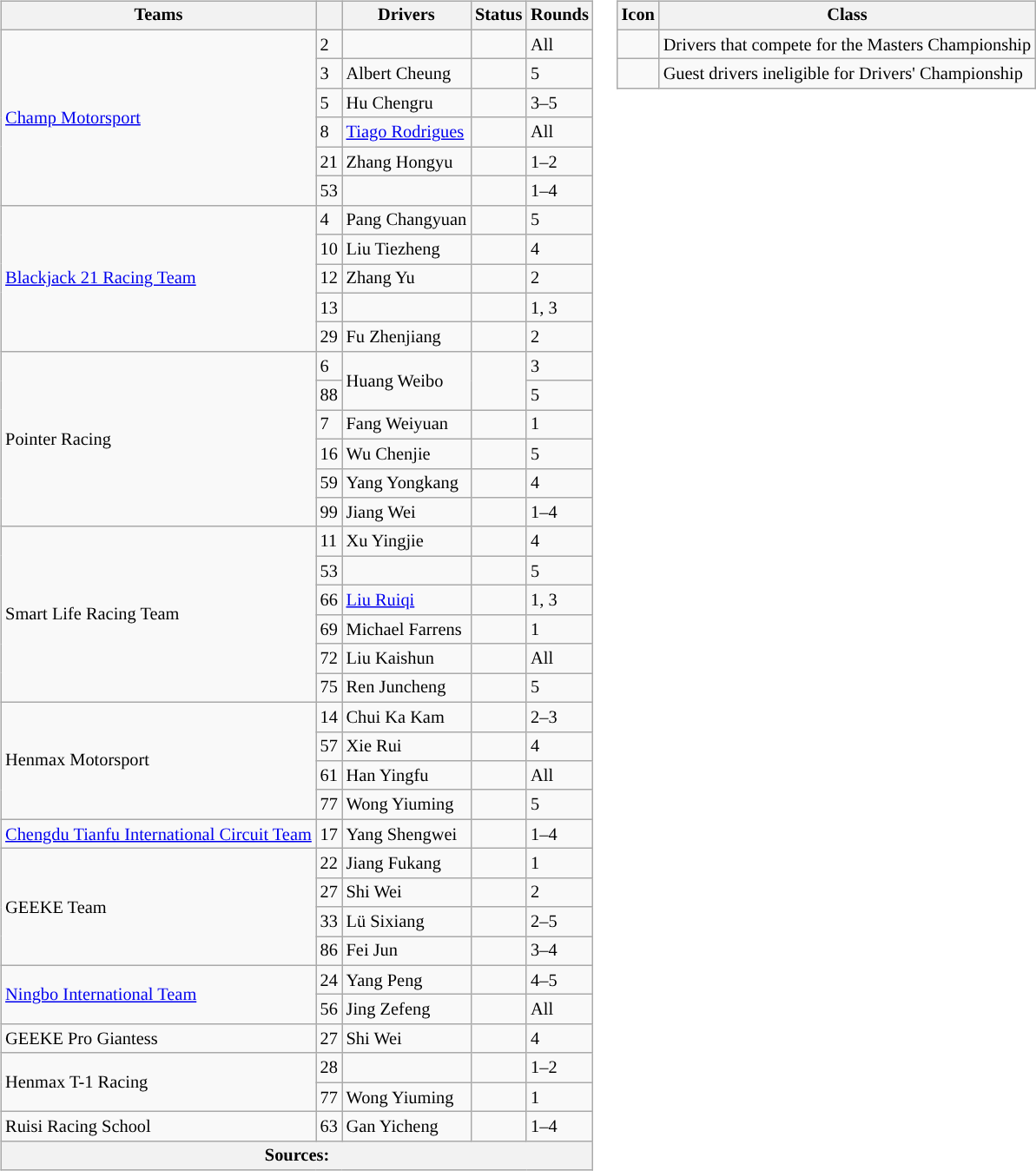<table>
<tr>
<td><br><table class="wikitable" style="font-size: 85%">
<tr>
<th>Teams</th>
<th></th>
<th>Drivers</th>
<th>Status</th>
<th>Rounds</th>
</tr>
<tr>
<td rowspan=6> <a href='#'>Champ Motorsport</a></td>
<td>2</td>
<td> </td>
<td style="text-align:center"></td>
<td>All</td>
</tr>
<tr>
<td>3</td>
<td> Albert Cheung</td>
<td style="text-align:center"></td>
<td>5</td>
</tr>
<tr>
<td>5</td>
<td> Hu Chengru</td>
<td></td>
<td>3–5</td>
</tr>
<tr>
<td>8</td>
<td> <a href='#'>Tiago Rodrigues</a></td>
<td></td>
<td>All</td>
</tr>
<tr>
<td>21</td>
<td> Zhang Hongyu</td>
<td></td>
<td>1–2</td>
</tr>
<tr>
<td>53</td>
<td> </td>
<td style="text-align:center"></td>
<td>1–4</td>
</tr>
<tr>
<td rowspan=5> <a href='#'>Blackjack 21 Racing Team</a></td>
<td>4</td>
<td nowrap> Pang Changyuan</td>
<td></td>
<td>5</td>
</tr>
<tr>
<td>10</td>
<td> Liu Tiezheng</td>
<td></td>
<td>4</td>
</tr>
<tr>
<td>12</td>
<td> Zhang Yu</td>
<td></td>
<td>2</td>
</tr>
<tr>
<td>13</td>
<td> </td>
<td></td>
<td>1, 3</td>
</tr>
<tr>
<td>29</td>
<td> Fu Zhenjiang</td>
<td style="text-align:center"></td>
<td>2</td>
</tr>
<tr>
<td rowspan=6> Pointer Racing</td>
<td>6</td>
<td rowspan=2> Huang Weibo</td>
<td rowspan=2></td>
<td>3</td>
</tr>
<tr>
<td>88</td>
<td>5</td>
</tr>
<tr>
<td>7</td>
<td> Fang Weiyuan</td>
<td></td>
<td>1</td>
</tr>
<tr>
<td>16</td>
<td> Wu Chenjie</td>
<td></td>
<td>5</td>
</tr>
<tr>
<td>59</td>
<td> Yang Yongkang</td>
<td style="text-align:center"></td>
<td>4</td>
</tr>
<tr>
<td>99</td>
<td> Jiang Wei</td>
<td></td>
<td>1–4</td>
</tr>
<tr>
<td rowspan=6> Smart Life Racing Team</td>
<td>11</td>
<td> Xu Yingjie</td>
<td></td>
<td>4</td>
</tr>
<tr>
<td>53</td>
<td> </td>
<td style="text-align:center"></td>
<td>5</td>
</tr>
<tr>
<td>66</td>
<td> <a href='#'>Liu Ruiqi</a></td>
<td></td>
<td>1, 3</td>
</tr>
<tr>
<td>69</td>
<td> Michael Farrens</td>
<td style="text-align:center"></td>
<td>1</td>
</tr>
<tr>
<td>72</td>
<td> Liu Kaishun</td>
<td></td>
<td>All</td>
</tr>
<tr>
<td>75</td>
<td> Ren Juncheng</td>
<td></td>
<td>5</td>
</tr>
<tr>
<td rowspan=4> Henmax Motorsport</td>
<td>14</td>
<td> Chui Ka Kam</td>
<td></td>
<td>2–3</td>
</tr>
<tr>
<td>57</td>
<td> Xie Rui</td>
<td style="text-align:center"></td>
<td>4</td>
</tr>
<tr>
<td>61</td>
<td> Han Yingfu</td>
<td style="text-align:center"></td>
<td>All</td>
</tr>
<tr>
<td>77</td>
<td> Wong Yiuming</td>
<td style="text-align:center"></td>
<td>5</td>
</tr>
<tr>
<td nowrap> <a href='#'>Chengdu Tianfu International Circuit Team</a></td>
<td>17</td>
<td> Yang Shengwei</td>
<td></td>
<td>1–4</td>
</tr>
<tr>
<td rowspan=4> GEEKE Team</td>
<td>22</td>
<td> Jiang Fukang</td>
<td></td>
<td>1</td>
</tr>
<tr>
<td>27</td>
<td> Shi Wei</td>
<td></td>
<td>2</td>
</tr>
<tr>
<td>33</td>
<td> Lü Sixiang</td>
<td style="text-align:center"></td>
<td>2–5</td>
</tr>
<tr>
<td>86</td>
<td> Fei Jun</td>
<td></td>
<td>3–4</td>
</tr>
<tr>
<td rowspan=2> <a href='#'>Ningbo International Team</a></td>
<td>24</td>
<td> Yang Peng</td>
<td></td>
<td>4–5</td>
</tr>
<tr>
<td>56</td>
<td> Jing Zefeng</td>
<td></td>
<td>All</td>
</tr>
<tr>
<td> GEEKE Pro Giantess</td>
<td>27</td>
<td> Shi Wei</td>
<td></td>
<td>4</td>
</tr>
<tr>
<td rowspan=2> Henmax T-1 Racing</td>
<td>28</td>
<td> </td>
<td></td>
<td>1–2</td>
</tr>
<tr>
<td>77</td>
<td> Wong Yiuming</td>
<td style="text-align:center"></td>
<td>1</td>
</tr>
<tr>
<td> Ruisi Racing School</td>
<td>63</td>
<td> Gan Yicheng</td>
<td></td>
<td>1–4</td>
</tr>
<tr>
<th colspan=5>Sources: </th>
</tr>
</table>
</td>
<td style="vertical-align:top"><br><table class="wikitable" style="font-size: 85%">
<tr>
<th>Icon</th>
<th>Class</th>
</tr>
<tr>
<td style="text-align:center"></td>
<td>Drivers that compete for the Masters Championship</td>
</tr>
<tr>
<td style="text-align:center"></td>
<td>Guest drivers ineligible for Drivers' Championship</td>
</tr>
</table>
</td>
</tr>
</table>
